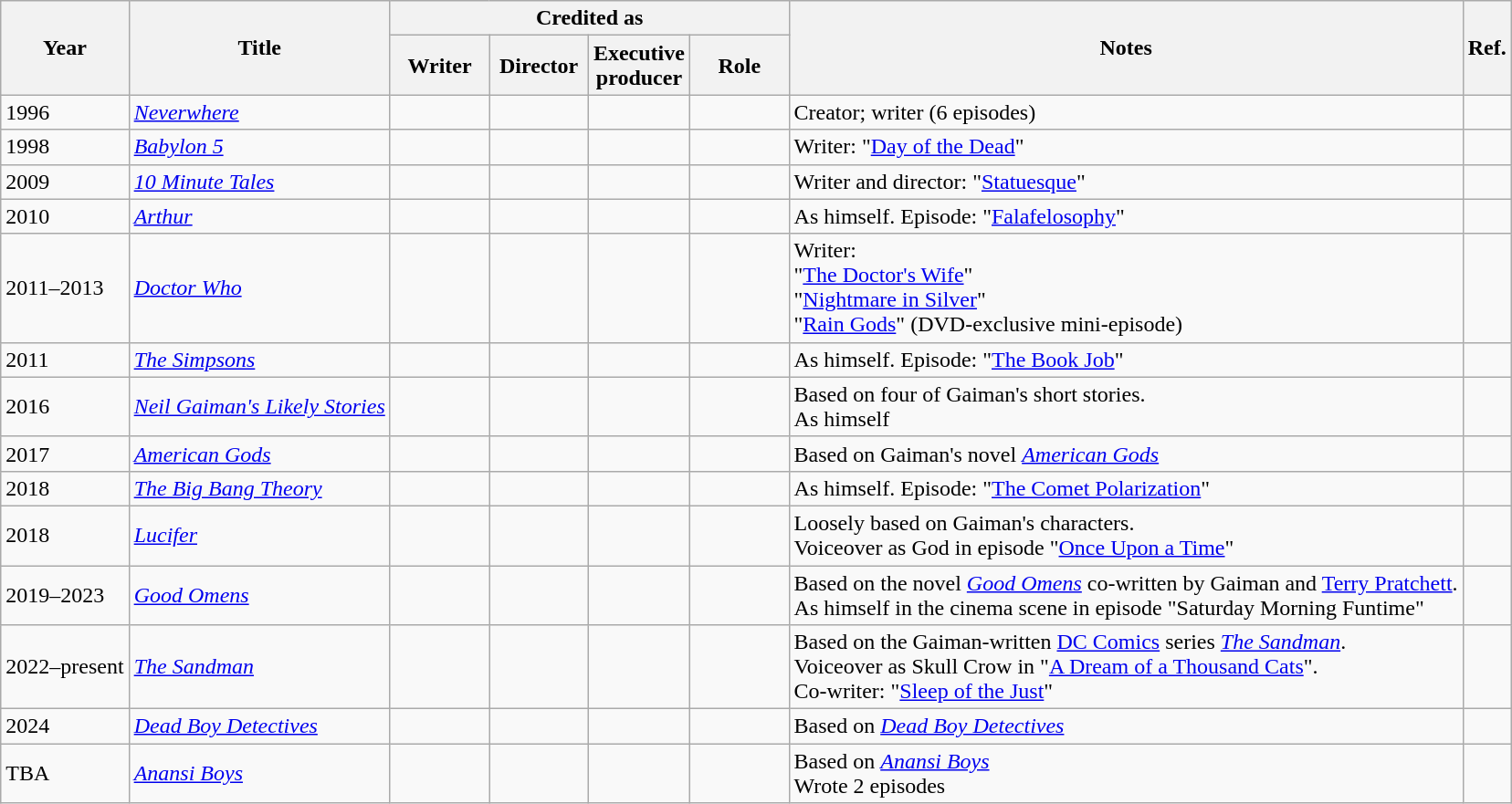<table class="wikitable" style="text-align:left; margin-right:auto; margin-right:auto">
<tr>
<th rowspan="2">Year</th>
<th rowspan="2">Title</th>
<th colspan="4">Credited as</th>
<th rowspan="2">Notes</th>
<th rowspan="2">Ref.</th>
</tr>
<tr>
<th width=65>Writer</th>
<th width=65>Director</th>
<th width=65>Executive producer</th>
<th width=65>Role</th>
</tr>
<tr>
<td>1996</td>
<td align="left"><em><a href='#'>Neverwhere</a></em></td>
<td></td>
<td></td>
<td></td>
<td></td>
<td align="left">Creator; writer (6 episodes)</td>
<td></td>
</tr>
<tr>
<td>1998</td>
<td align="left"><em><a href='#'>Babylon 5</a></em></td>
<td></td>
<td></td>
<td></td>
<td></td>
<td align="left">Writer: "<a href='#'>Day of the Dead</a>"</td>
<td></td>
</tr>
<tr>
<td>2009</td>
<td align="left"><em><a href='#'>10 Minute Tales</a></em></td>
<td></td>
<td></td>
<td></td>
<td></td>
<td align="left">Writer and director: "<a href='#'>Statuesque</a>"</td>
<td></td>
</tr>
<tr>
<td>2010</td>
<td align="left"><em><a href='#'>Arthur</a></em></td>
<td></td>
<td></td>
<td></td>
<td></td>
<td align="left">As himself. Episode: "<a href='#'>Falafelosophy</a>"</td>
<td></td>
</tr>
<tr>
<td>2011–2013</td>
<td align="left"><em><a href='#'>Doctor Who</a></em></td>
<td></td>
<td></td>
<td></td>
<td></td>
<td align="left">Writer:<br>"<a href='#'>The Doctor's Wife</a>"<br>"<a href='#'>Nightmare in Silver</a>"<br>"<a href='#'>Rain Gods</a>" (DVD-exclusive mini-episode)</td>
<td></td>
</tr>
<tr>
<td>2011</td>
<td align="left"><em><a href='#'>The Simpsons</a></em></td>
<td></td>
<td></td>
<td></td>
<td></td>
<td align="left">As himself. Episode: "<a href='#'>The Book Job</a>"</td>
<td></td>
</tr>
<tr>
<td>2016</td>
<td align="left"><em><a href='#'>Neil Gaiman's Likely Stories</a></em></td>
<td></td>
<td></td>
<td></td>
<td></td>
<td align="left">Based on four of Gaiman's short stories.<br>As himself</td>
<td></td>
</tr>
<tr>
<td>2017</td>
<td align="left"><a href='#'><em>American Gods</em></a></td>
<td></td>
<td></td>
<td></td>
<td></td>
<td align="left">Based on Gaiman's novel <em><a href='#'>American Gods</a></em></td>
<td></td>
</tr>
<tr>
<td>2018</td>
<td align="left"><em><a href='#'>The Big Bang Theory</a></em></td>
<td></td>
<td></td>
<td></td>
<td></td>
<td align="left">As himself. Episode: "<a href='#'>The Comet Polarization</a>"</td>
<td></td>
</tr>
<tr>
<td>2018</td>
<td align="left"><em><a href='#'>Lucifer</a></em></td>
<td></td>
<td></td>
<td></td>
<td></td>
<td align="left">Loosely based on Gaiman's characters.<br>Voiceover as God in episode "<a href='#'>Once Upon a Time</a>"</td>
<td></td>
</tr>
<tr>
<td>2019–2023</td>
<td align="left"><em><a href='#'>Good Omens</a></em></td>
<td></td>
<td></td>
<td></td>
<td></td>
<td align="left">Based on the novel <em><a href='#'>Good Omens</a></em> co-written by Gaiman and <a href='#'>Terry Pratchett</a>.<br>As himself in the cinema scene in episode "Saturday Morning Funtime"</td>
<td></td>
</tr>
<tr>
<td>2022–present</td>
<td align="left"><em><a href='#'>The Sandman</a></em></td>
<td></td>
<td></td>
<td></td>
<td></td>
<td align="left">Based on the Gaiman-written <a href='#'>DC Comics</a> series <em><a href='#'>The Sandman</a></em>.<br>Voiceover as Skull Crow in "<a href='#'>A Dream of a Thousand Cats</a>".<br>Co-writer: "<a href='#'>Sleep of the Just</a>"</td>
<td></td>
</tr>
<tr>
<td>2024</td>
<td><em><a href='#'>Dead Boy Detectives</a></em></td>
<td></td>
<td></td>
<td></td>
<td></td>
<td>Based on <em><a href='#'>Dead Boy Detectives</a></em></td>
<td></td>
</tr>
<tr>
<td>TBA</td>
<td align="left"><em><a href='#'>Anansi Boys</a></em></td>
<td></td>
<td></td>
<td></td>
<td></td>
<td align="left">Based on <em><a href='#'>Anansi Boys</a></em><br>Wrote 2 episodes</td>
<td></td>
</tr>
</table>
